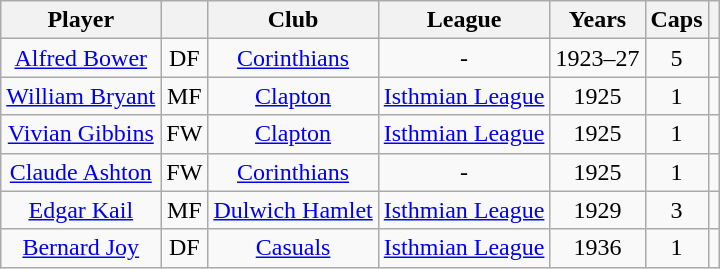<table class="wikitable" style="text-align: center;">
<tr>
<th>Player</th>
<th></th>
<th>Club</th>
<th>League</th>
<th>Years</th>
<th>Caps</th>
<th></th>
</tr>
<tr>
<td><a href='#'>Alfred Bower</a></td>
<td>DF</td>
<td><a href='#'>Corinthians</a></td>
<td>-</td>
<td>1923–27</td>
<td>5</td>
<td></td>
</tr>
<tr>
<td><a href='#'>William Bryant</a></td>
<td>MF</td>
<td><a href='#'>Clapton</a></td>
<td><a href='#'>Isthmian League</a></td>
<td>1925</td>
<td>1</td>
<td></td>
</tr>
<tr>
<td><a href='#'>Vivian Gibbins</a></td>
<td>FW</td>
<td><a href='#'>Clapton</a></td>
<td><a href='#'>Isthmian League</a></td>
<td>1925</td>
<td>1</td>
<td></td>
</tr>
<tr>
<td><a href='#'>Claude Ashton</a></td>
<td>FW</td>
<td><a href='#'>Corinthians</a></td>
<td>-</td>
<td>1925</td>
<td>1</td>
<td></td>
</tr>
<tr>
<td><a href='#'>Edgar Kail</a></td>
<td>MF</td>
<td><a href='#'>Dulwich Hamlet</a></td>
<td><a href='#'>Isthmian League</a></td>
<td>1929</td>
<td>3</td>
<td></td>
</tr>
<tr>
<td><a href='#'>Bernard Joy</a></td>
<td>DF</td>
<td><a href='#'>Casuals</a></td>
<td><a href='#'>Isthmian League</a></td>
<td>1936</td>
<td>1</td>
<td></td>
</tr>
</table>
